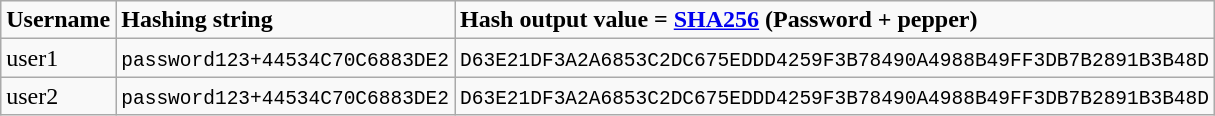<table class="wikitable">
<tr>
<td><strong>Username</strong></td>
<td><strong>Hashing string</strong></td>
<td><strong>Hash output value = <a href='#'>SHA256</a> (Password + pepper)</strong></td>
</tr>
<tr>
<td>user1</td>
<td><kbd>password123+44534C70C6883DE2</kbd></td>
<td><kbd>D63E21DF3A2A6853C2DC675EDDD4259F3B78490A4988B49FF3DB7B2891B3B48D</kbd></td>
</tr>
<tr>
<td>user2</td>
<td><kbd>password123+44534C70C6883DE2</kbd></td>
<td><kbd>D63E21DF3A2A6853C2DC675EDDD4259F3B78490A4988B49FF3DB7B2891B3B48D</kbd></td>
</tr>
</table>
